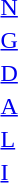<table>
<tr>
<td><a href='#'>N</a></td>
<td></td>
<td></td>
<td></td>
<td></td>
<td></td>
<td></td>
<td></td>
<td></td>
<td></td>
<td></td>
<td></td>
<td></td>
<td></td>
<td></td>
<td></td>
<td></td>
<td></td>
<td></td>
<td></td>
<td></td>
<td></td>
<td></td>
<td></td>
<td></td>
<td></td>
<td></td>
<td></td>
</tr>
<tr>
<td><a href='#'>G</a></td>
<td></td>
<td></td>
<td></td>
<td></td>
<td></td>
<td></td>
<td></td>
<td></td>
<td></td>
<td></td>
<td></td>
<td></td>
<td></td>
<td></td>
<td></td>
<td></td>
<td></td>
<td></td>
<td></td>
<td></td>
<td></td>
<td></td>
<td></td>
<td></td>
<td></td>
<td></td>
<td></td>
</tr>
<tr>
<td><a href='#'>D</a></td>
<td></td>
<td></td>
<td></td>
<td></td>
<td></td>
<td></td>
<td></td>
<td></td>
<td></td>
<td></td>
<td></td>
<td></td>
<td></td>
<td></td>
<td></td>
<td></td>
<td></td>
<td></td>
<td></td>
<td></td>
<td></td>
<td></td>
<td></td>
<td></td>
<td></td>
<td></td>
<td></td>
</tr>
<tr>
<td><a href='#'>A</a></td>
<td></td>
<td></td>
<td></td>
<td></td>
<td></td>
<td></td>
<td></td>
<td></td>
<td></td>
<td></td>
<td></td>
<td></td>
<td></td>
<td></td>
<td></td>
<td></td>
<td></td>
<td></td>
<td></td>
<td></td>
<td></td>
<td></td>
<td></td>
<td></td>
<td></td>
<td></td>
<td></td>
</tr>
<tr>
<td><a href='#'>L</a></td>
<td></td>
<td></td>
<td></td>
<td></td>
<td></td>
<td></td>
<td></td>
<td></td>
<td></td>
<td></td>
<td></td>
<td></td>
<td></td>
<td></td>
<td></td>
<td></td>
<td></td>
<td></td>
<td></td>
<td></td>
<td></td>
<td></td>
<td></td>
<td></td>
<td></td>
<td></td>
<td></td>
</tr>
<tr>
<td><a href='#'>I</a></td>
<td></td>
<td></td>
<td></td>
<td></td>
<td></td>
<td></td>
<td></td>
<td></td>
<td></td>
<td></td>
<td></td>
<td></td>
<td></td>
<td></td>
<td></td>
<td></td>
<td></td>
<td></td>
<td></td>
<td></td>
<td></td>
<td></td>
<td></td>
<td></td>
<td></td>
<td></td>
<td></td>
</tr>
</table>
